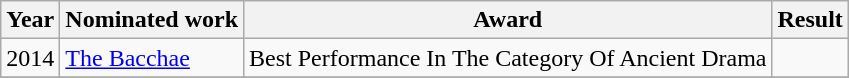<table class="wikitable">
<tr>
<th>Year</th>
<th>Nominated work</th>
<th>Award</th>
<th>Result</th>
</tr>
<tr>
<td>2014</td>
<td><a href='#'>The Bacchae</a></td>
<td>Best Performance In The Category Of Ancient Drama</td>
<td></td>
</tr>
<tr>
</tr>
</table>
